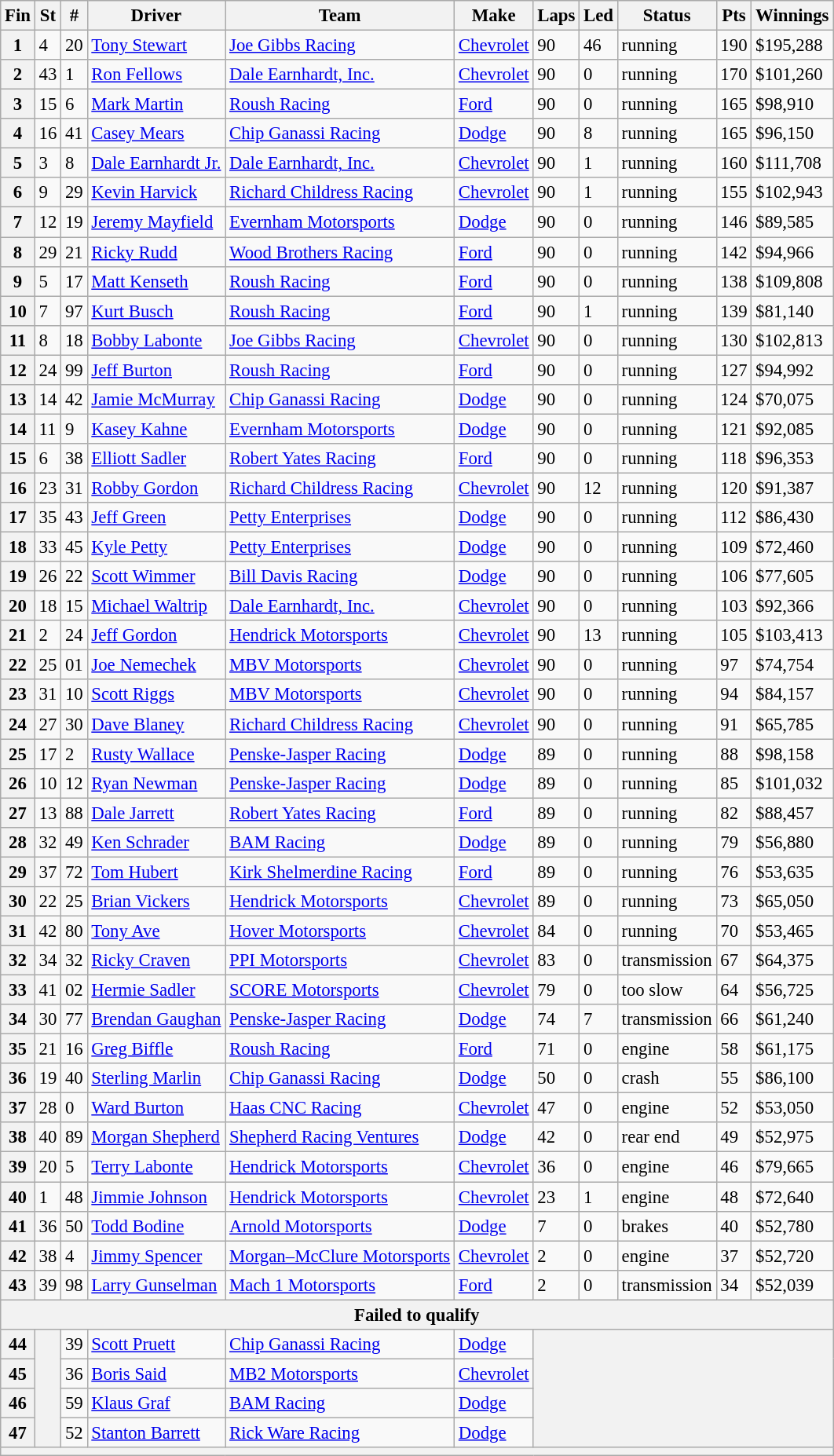<table class="wikitable" style="font-size:95%">
<tr>
<th>Fin</th>
<th>St</th>
<th>#</th>
<th>Driver</th>
<th>Team</th>
<th>Make</th>
<th>Laps</th>
<th>Led</th>
<th>Status</th>
<th>Pts</th>
<th>Winnings</th>
</tr>
<tr>
<th>1</th>
<td>4</td>
<td>20</td>
<td><a href='#'>Tony Stewart</a></td>
<td><a href='#'>Joe Gibbs Racing</a></td>
<td><a href='#'>Chevrolet</a></td>
<td>90</td>
<td>46</td>
<td>running</td>
<td>190</td>
<td>$195,288</td>
</tr>
<tr>
<th>2</th>
<td>43</td>
<td>1</td>
<td><a href='#'>Ron Fellows</a></td>
<td><a href='#'>Dale Earnhardt, Inc.</a></td>
<td><a href='#'>Chevrolet</a></td>
<td>90</td>
<td>0</td>
<td>running</td>
<td>170</td>
<td>$101,260</td>
</tr>
<tr>
<th>3</th>
<td>15</td>
<td>6</td>
<td><a href='#'>Mark Martin</a></td>
<td><a href='#'>Roush Racing</a></td>
<td><a href='#'>Ford</a></td>
<td>90</td>
<td>0</td>
<td>running</td>
<td>165</td>
<td>$98,910</td>
</tr>
<tr>
<th>4</th>
<td>16</td>
<td>41</td>
<td><a href='#'>Casey Mears</a></td>
<td><a href='#'>Chip Ganassi Racing</a></td>
<td><a href='#'>Dodge</a></td>
<td>90</td>
<td>8</td>
<td>running</td>
<td>165</td>
<td>$96,150</td>
</tr>
<tr>
<th>5</th>
<td>3</td>
<td>8</td>
<td><a href='#'>Dale Earnhardt Jr.</a></td>
<td><a href='#'>Dale Earnhardt, Inc.</a></td>
<td><a href='#'>Chevrolet</a></td>
<td>90</td>
<td>1</td>
<td>running</td>
<td>160</td>
<td>$111,708</td>
</tr>
<tr>
<th>6</th>
<td>9</td>
<td>29</td>
<td><a href='#'>Kevin Harvick</a></td>
<td><a href='#'>Richard Childress Racing</a></td>
<td><a href='#'>Chevrolet</a></td>
<td>90</td>
<td>1</td>
<td>running</td>
<td>155</td>
<td>$102,943</td>
</tr>
<tr>
<th>7</th>
<td>12</td>
<td>19</td>
<td><a href='#'>Jeremy Mayfield</a></td>
<td><a href='#'>Evernham Motorsports</a></td>
<td><a href='#'>Dodge</a></td>
<td>90</td>
<td>0</td>
<td>running</td>
<td>146</td>
<td>$89,585</td>
</tr>
<tr>
<th>8</th>
<td>29</td>
<td>21</td>
<td><a href='#'>Ricky Rudd</a></td>
<td><a href='#'>Wood Brothers Racing</a></td>
<td><a href='#'>Ford</a></td>
<td>90</td>
<td>0</td>
<td>running</td>
<td>142</td>
<td>$94,966</td>
</tr>
<tr>
<th>9</th>
<td>5</td>
<td>17</td>
<td><a href='#'>Matt Kenseth</a></td>
<td><a href='#'>Roush Racing</a></td>
<td><a href='#'>Ford</a></td>
<td>90</td>
<td>0</td>
<td>running</td>
<td>138</td>
<td>$109,808</td>
</tr>
<tr>
<th>10</th>
<td>7</td>
<td>97</td>
<td><a href='#'>Kurt Busch</a></td>
<td><a href='#'>Roush Racing</a></td>
<td><a href='#'>Ford</a></td>
<td>90</td>
<td>1</td>
<td>running</td>
<td>139</td>
<td>$81,140</td>
</tr>
<tr>
<th>11</th>
<td>8</td>
<td>18</td>
<td><a href='#'>Bobby Labonte</a></td>
<td><a href='#'>Joe Gibbs Racing</a></td>
<td><a href='#'>Chevrolet</a></td>
<td>90</td>
<td>0</td>
<td>running</td>
<td>130</td>
<td>$102,813</td>
</tr>
<tr>
<th>12</th>
<td>24</td>
<td>99</td>
<td><a href='#'>Jeff Burton</a></td>
<td><a href='#'>Roush Racing</a></td>
<td><a href='#'>Ford</a></td>
<td>90</td>
<td>0</td>
<td>running</td>
<td>127</td>
<td>$94,992</td>
</tr>
<tr>
<th>13</th>
<td>14</td>
<td>42</td>
<td><a href='#'>Jamie McMurray</a></td>
<td><a href='#'>Chip Ganassi Racing</a></td>
<td><a href='#'>Dodge</a></td>
<td>90</td>
<td>0</td>
<td>running</td>
<td>124</td>
<td>$70,075</td>
</tr>
<tr>
<th>14</th>
<td>11</td>
<td>9</td>
<td><a href='#'>Kasey Kahne</a></td>
<td><a href='#'>Evernham Motorsports</a></td>
<td><a href='#'>Dodge</a></td>
<td>90</td>
<td>0</td>
<td>running</td>
<td>121</td>
<td>$92,085</td>
</tr>
<tr>
<th>15</th>
<td>6</td>
<td>38</td>
<td><a href='#'>Elliott Sadler</a></td>
<td><a href='#'>Robert Yates Racing</a></td>
<td><a href='#'>Ford</a></td>
<td>90</td>
<td>0</td>
<td>running</td>
<td>118</td>
<td>$96,353</td>
</tr>
<tr>
<th>16</th>
<td>23</td>
<td>31</td>
<td><a href='#'>Robby Gordon</a></td>
<td><a href='#'>Richard Childress Racing</a></td>
<td><a href='#'>Chevrolet</a></td>
<td>90</td>
<td>12</td>
<td>running</td>
<td>120</td>
<td>$91,387</td>
</tr>
<tr>
<th>17</th>
<td>35</td>
<td>43</td>
<td><a href='#'>Jeff Green</a></td>
<td><a href='#'>Petty Enterprises</a></td>
<td><a href='#'>Dodge</a></td>
<td>90</td>
<td>0</td>
<td>running</td>
<td>112</td>
<td>$86,430</td>
</tr>
<tr>
<th>18</th>
<td>33</td>
<td>45</td>
<td><a href='#'>Kyle Petty</a></td>
<td><a href='#'>Petty Enterprises</a></td>
<td><a href='#'>Dodge</a></td>
<td>90</td>
<td>0</td>
<td>running</td>
<td>109</td>
<td>$72,460</td>
</tr>
<tr>
<th>19</th>
<td>26</td>
<td>22</td>
<td><a href='#'>Scott Wimmer</a></td>
<td><a href='#'>Bill Davis Racing</a></td>
<td><a href='#'>Dodge</a></td>
<td>90</td>
<td>0</td>
<td>running</td>
<td>106</td>
<td>$77,605</td>
</tr>
<tr>
<th>20</th>
<td>18</td>
<td>15</td>
<td><a href='#'>Michael Waltrip</a></td>
<td><a href='#'>Dale Earnhardt, Inc.</a></td>
<td><a href='#'>Chevrolet</a></td>
<td>90</td>
<td>0</td>
<td>running</td>
<td>103</td>
<td>$92,366</td>
</tr>
<tr>
<th>21</th>
<td>2</td>
<td>24</td>
<td><a href='#'>Jeff Gordon</a></td>
<td><a href='#'>Hendrick Motorsports</a></td>
<td><a href='#'>Chevrolet</a></td>
<td>90</td>
<td>13</td>
<td>running</td>
<td>105</td>
<td>$103,413</td>
</tr>
<tr>
<th>22</th>
<td>25</td>
<td>01</td>
<td><a href='#'>Joe Nemechek</a></td>
<td><a href='#'>MBV Motorsports</a></td>
<td><a href='#'>Chevrolet</a></td>
<td>90</td>
<td>0</td>
<td>running</td>
<td>97</td>
<td>$74,754</td>
</tr>
<tr>
<th>23</th>
<td>31</td>
<td>10</td>
<td><a href='#'>Scott Riggs</a></td>
<td><a href='#'>MBV Motorsports</a></td>
<td><a href='#'>Chevrolet</a></td>
<td>90</td>
<td>0</td>
<td>running</td>
<td>94</td>
<td>$84,157</td>
</tr>
<tr>
<th>24</th>
<td>27</td>
<td>30</td>
<td><a href='#'>Dave Blaney</a></td>
<td><a href='#'>Richard Childress Racing</a></td>
<td><a href='#'>Chevrolet</a></td>
<td>90</td>
<td>0</td>
<td>running</td>
<td>91</td>
<td>$65,785</td>
</tr>
<tr>
<th>25</th>
<td>17</td>
<td>2</td>
<td><a href='#'>Rusty Wallace</a></td>
<td><a href='#'>Penske-Jasper Racing</a></td>
<td><a href='#'>Dodge</a></td>
<td>89</td>
<td>0</td>
<td>running</td>
<td>88</td>
<td>$98,158</td>
</tr>
<tr>
<th>26</th>
<td>10</td>
<td>12</td>
<td><a href='#'>Ryan Newman</a></td>
<td><a href='#'>Penske-Jasper Racing</a></td>
<td><a href='#'>Dodge</a></td>
<td>89</td>
<td>0</td>
<td>running</td>
<td>85</td>
<td>$101,032</td>
</tr>
<tr>
<th>27</th>
<td>13</td>
<td>88</td>
<td><a href='#'>Dale Jarrett</a></td>
<td><a href='#'>Robert Yates Racing</a></td>
<td><a href='#'>Ford</a></td>
<td>89</td>
<td>0</td>
<td>running</td>
<td>82</td>
<td>$88,457</td>
</tr>
<tr>
<th>28</th>
<td>32</td>
<td>49</td>
<td><a href='#'>Ken Schrader</a></td>
<td><a href='#'>BAM Racing</a></td>
<td><a href='#'>Dodge</a></td>
<td>89</td>
<td>0</td>
<td>running</td>
<td>79</td>
<td>$56,880</td>
</tr>
<tr>
<th>29</th>
<td>37</td>
<td>72</td>
<td><a href='#'>Tom Hubert</a></td>
<td><a href='#'>Kirk Shelmerdine Racing</a></td>
<td><a href='#'>Ford</a></td>
<td>89</td>
<td>0</td>
<td>running</td>
<td>76</td>
<td>$53,635</td>
</tr>
<tr>
<th>30</th>
<td>22</td>
<td>25</td>
<td><a href='#'>Brian Vickers</a></td>
<td><a href='#'>Hendrick Motorsports</a></td>
<td><a href='#'>Chevrolet</a></td>
<td>89</td>
<td>0</td>
<td>running</td>
<td>73</td>
<td>$65,050</td>
</tr>
<tr>
<th>31</th>
<td>42</td>
<td>80</td>
<td><a href='#'>Tony Ave</a></td>
<td><a href='#'>Hover Motorsports</a></td>
<td><a href='#'>Chevrolet</a></td>
<td>84</td>
<td>0</td>
<td>running</td>
<td>70</td>
<td>$53,465</td>
</tr>
<tr>
<th>32</th>
<td>34</td>
<td>32</td>
<td><a href='#'>Ricky Craven</a></td>
<td><a href='#'>PPI Motorsports</a></td>
<td><a href='#'>Chevrolet</a></td>
<td>83</td>
<td>0</td>
<td>transmission</td>
<td>67</td>
<td>$64,375</td>
</tr>
<tr>
<th>33</th>
<td>41</td>
<td>02</td>
<td><a href='#'>Hermie Sadler</a></td>
<td><a href='#'>SCORE Motorsports</a></td>
<td><a href='#'>Chevrolet</a></td>
<td>79</td>
<td>0</td>
<td>too slow</td>
<td>64</td>
<td>$56,725</td>
</tr>
<tr>
<th>34</th>
<td>30</td>
<td>77</td>
<td><a href='#'>Brendan Gaughan</a></td>
<td><a href='#'>Penske-Jasper Racing</a></td>
<td><a href='#'>Dodge</a></td>
<td>74</td>
<td>7</td>
<td>transmission</td>
<td>66</td>
<td>$61,240</td>
</tr>
<tr>
<th>35</th>
<td>21</td>
<td>16</td>
<td><a href='#'>Greg Biffle</a></td>
<td><a href='#'>Roush Racing</a></td>
<td><a href='#'>Ford</a></td>
<td>71</td>
<td>0</td>
<td>engine</td>
<td>58</td>
<td>$61,175</td>
</tr>
<tr>
<th>36</th>
<td>19</td>
<td>40</td>
<td><a href='#'>Sterling Marlin</a></td>
<td><a href='#'>Chip Ganassi Racing</a></td>
<td><a href='#'>Dodge</a></td>
<td>50</td>
<td>0</td>
<td>crash</td>
<td>55</td>
<td>$86,100</td>
</tr>
<tr>
<th>37</th>
<td>28</td>
<td>0</td>
<td><a href='#'>Ward Burton</a></td>
<td><a href='#'>Haas CNC Racing</a></td>
<td><a href='#'>Chevrolet</a></td>
<td>47</td>
<td>0</td>
<td>engine</td>
<td>52</td>
<td>$53,050</td>
</tr>
<tr>
<th>38</th>
<td>40</td>
<td>89</td>
<td><a href='#'>Morgan Shepherd</a></td>
<td><a href='#'>Shepherd Racing Ventures</a></td>
<td><a href='#'>Dodge</a></td>
<td>42</td>
<td>0</td>
<td>rear end</td>
<td>49</td>
<td>$52,975</td>
</tr>
<tr>
<th>39</th>
<td>20</td>
<td>5</td>
<td><a href='#'>Terry Labonte</a></td>
<td><a href='#'>Hendrick Motorsports</a></td>
<td><a href='#'>Chevrolet</a></td>
<td>36</td>
<td>0</td>
<td>engine</td>
<td>46</td>
<td>$79,665</td>
</tr>
<tr>
<th>40</th>
<td>1</td>
<td>48</td>
<td><a href='#'>Jimmie Johnson</a></td>
<td><a href='#'>Hendrick Motorsports</a></td>
<td><a href='#'>Chevrolet</a></td>
<td>23</td>
<td>1</td>
<td>engine</td>
<td>48</td>
<td>$72,640</td>
</tr>
<tr>
<th>41</th>
<td>36</td>
<td>50</td>
<td><a href='#'>Todd Bodine</a></td>
<td><a href='#'>Arnold Motorsports</a></td>
<td><a href='#'>Dodge</a></td>
<td>7</td>
<td>0</td>
<td>brakes</td>
<td>40</td>
<td>$52,780</td>
</tr>
<tr>
<th>42</th>
<td>38</td>
<td>4</td>
<td><a href='#'>Jimmy Spencer</a></td>
<td><a href='#'>Morgan–McClure Motorsports</a></td>
<td><a href='#'>Chevrolet</a></td>
<td>2</td>
<td>0</td>
<td>engine</td>
<td>37</td>
<td>$52,720</td>
</tr>
<tr>
<th>43</th>
<td>39</td>
<td>98</td>
<td><a href='#'>Larry Gunselman</a></td>
<td><a href='#'>Mach 1 Motorsports</a></td>
<td><a href='#'>Ford</a></td>
<td>2</td>
<td>0</td>
<td>transmission</td>
<td>34</td>
<td>$52,039</td>
</tr>
<tr>
<th colspan="11">Failed to qualify</th>
</tr>
<tr>
<th>44</th>
<th rowspan="4"></th>
<td>39</td>
<td><a href='#'>Scott Pruett</a></td>
<td><a href='#'>Chip Ganassi Racing</a></td>
<td><a href='#'>Dodge</a></td>
<th colspan="5" rowspan="4"></th>
</tr>
<tr>
<th>45</th>
<td>36</td>
<td><a href='#'>Boris Said</a></td>
<td><a href='#'>MB2 Motorsports</a></td>
<td><a href='#'>Chevrolet</a></td>
</tr>
<tr>
<th>46</th>
<td>59</td>
<td><a href='#'>Klaus Graf</a></td>
<td><a href='#'>BAM Racing</a></td>
<td><a href='#'>Dodge</a></td>
</tr>
<tr>
<th>47</th>
<td>52</td>
<td><a href='#'>Stanton Barrett</a></td>
<td><a href='#'>Rick Ware Racing</a></td>
<td><a href='#'>Dodge</a></td>
</tr>
<tr>
<th colspan="11"></th>
</tr>
</table>
